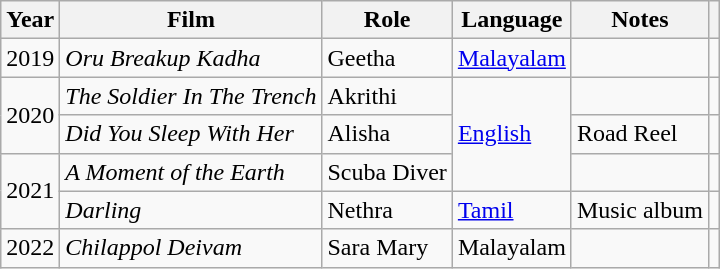<table class="wikitable sortable">
<tr>
<th>Year</th>
<th>Film</th>
<th>Role</th>
<th>Language</th>
<th class="unsortable">Notes</th>
<th></th>
</tr>
<tr>
<td>2019</td>
<td><em>Oru Breakup Kadha</em></td>
<td>Geetha</td>
<td><a href='#'>Malayalam</a></td>
<td></td>
<td></td>
</tr>
<tr>
<td Rowspan=2>2020</td>
<td><em>The Soldier In The Trench</em></td>
<td>Akrithi</td>
<td rowspan=3><a href='#'>English</a></td>
<td></td>
<td></td>
</tr>
<tr>
<td><em>Did You Sleep With Her </em></td>
<td>Alisha</td>
<td>Road Reel</td>
<td></td>
</tr>
<tr>
<td rowspan=2>2021</td>
<td><em>A Moment of the Earth</em></td>
<td>Scuba Diver</td>
<td></td>
<td></td>
</tr>
<tr>
<td><em>Darling</em></td>
<td>Nethra</td>
<td><a href='#'>Tamil</a></td>
<td>Music album</td>
<td></td>
</tr>
<tr>
<td>2022</td>
<td><em>Chilappol Deivam</em></td>
<td>Sara Mary</td>
<td>Malayalam</td>
<td></td>
<td></td>
</tr>
</table>
